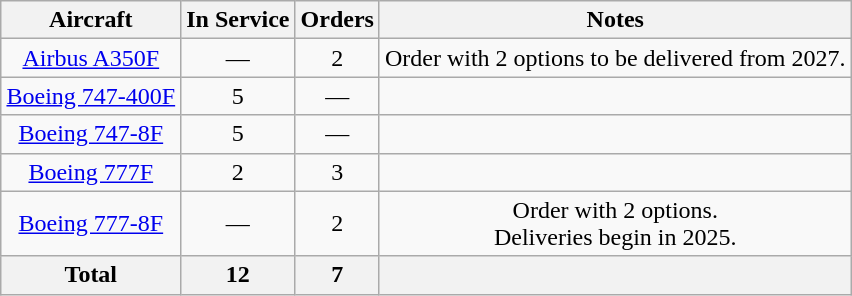<table class="wikitable" style="text-align:center;margin:auto;">
<tr>
<th>Aircraft</th>
<th>In Service</th>
<th>Orders</th>
<th>Notes</th>
</tr>
<tr>
<td><a href='#'>Airbus A350F</a></td>
<td>—</td>
<td>2</td>
<td>Order with 2 options to be delivered from 2027.</td>
</tr>
<tr>
<td><a href='#'>Boeing 747-400F</a></td>
<td>5</td>
<td>—</td>
<td></td>
</tr>
<tr>
<td><a href='#'>Boeing 747-8F</a></td>
<td>5</td>
<td>—</td>
<td></td>
</tr>
<tr>
<td><a href='#'>Boeing 777F</a></td>
<td>2</td>
<td>3</td>
<td></td>
</tr>
<tr>
<td><a href='#'>Boeing 777-8F</a></td>
<td>—</td>
<td>2</td>
<td>Order with 2 options.<br>Deliveries begin in 2025.</td>
</tr>
<tr>
<th>Total</th>
<th>12</th>
<th>7</th>
<th></th>
</tr>
</table>
